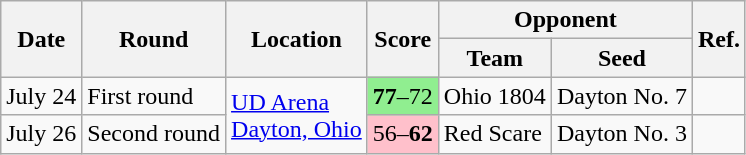<table class="wikitable">
<tr>
<th rowspan=2>Date</th>
<th rowspan=2>Round</th>
<th rowspan=2>Location</th>
<th rowspan=2>Score</th>
<th colspan=2>Opponent</th>
<th rowspan=2>Ref.</th>
</tr>
<tr>
<th>Team</th>
<th>Seed</th>
</tr>
<tr>
<td>July 24</td>
<td>First round</td>
<td rowspan=2><a href='#'>UD Arena</a><br><a href='#'>Dayton, Ohio</a></td>
<td bgcolor=lightgreen><strong>77</strong>–72</td>
<td>Ohio 1804</td>
<td>Dayton No. 7</td>
<td></td>
</tr>
<tr>
<td>July 26</td>
<td>Second round</td>
<td bgcolor=pink>56–<strong>62</strong></td>
<td>Red Scare</td>
<td>Dayton No. 3</td>
<td></td>
</tr>
</table>
